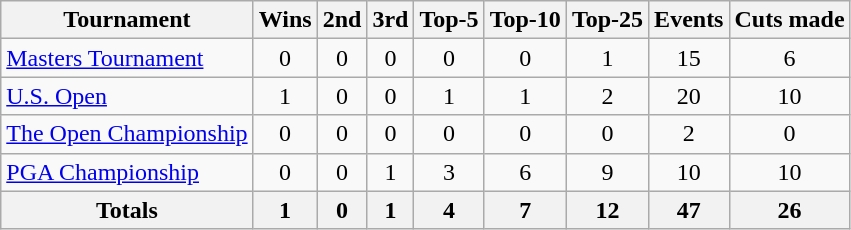<table class=wikitable style=text-align:center>
<tr>
<th>Tournament</th>
<th>Wins</th>
<th>2nd</th>
<th>3rd</th>
<th>Top-5</th>
<th>Top-10</th>
<th>Top-25</th>
<th>Events</th>
<th>Cuts made</th>
</tr>
<tr>
<td align=left><a href='#'>Masters Tournament</a></td>
<td>0</td>
<td>0</td>
<td>0</td>
<td>0</td>
<td>0</td>
<td>1</td>
<td>15</td>
<td>6</td>
</tr>
<tr>
<td align=left><a href='#'>U.S. Open</a></td>
<td>1</td>
<td>0</td>
<td>0</td>
<td>1</td>
<td>1</td>
<td>2</td>
<td>20</td>
<td>10</td>
</tr>
<tr>
<td align=left><a href='#'>The Open Championship</a></td>
<td>0</td>
<td>0</td>
<td>0</td>
<td>0</td>
<td>0</td>
<td>0</td>
<td>2</td>
<td>0</td>
</tr>
<tr>
<td align=left><a href='#'>PGA Championship</a></td>
<td>0</td>
<td>0</td>
<td>1</td>
<td>3</td>
<td>6</td>
<td>9</td>
<td>10</td>
<td>10</td>
</tr>
<tr>
<th>Totals</th>
<th>1</th>
<th>0</th>
<th>1</th>
<th>4</th>
<th>7</th>
<th>12</th>
<th>47</th>
<th>26</th>
</tr>
</table>
